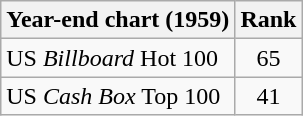<table class="wikitable">
<tr>
<th>Year-end chart (1959)</th>
<th>Rank</th>
</tr>
<tr>
<td>US <em>Billboard</em> Hot 100</td>
<td style="text-align:center;">65</td>
</tr>
<tr>
<td>US <em>Cash Box</em> Top 100</td>
<td style="text-align:center;">41</td>
</tr>
</table>
